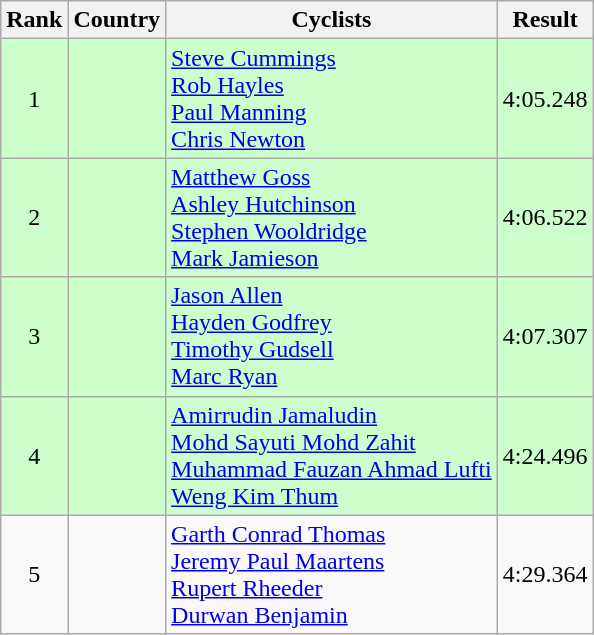<table class="wikitable sortable" style="text-align:center">
<tr>
<th>Rank</th>
<th>Country</th>
<th>Cyclists</th>
<th>Result</th>
</tr>
<tr bgcolor=ccffcc>
<td>1</td>
<td align=left></td>
<td align=left><a href='#'>Steve Cummings</a><br><a href='#'>Rob Hayles</a><br><a href='#'>Paul Manning</a><br><a href='#'>Chris Newton</a></td>
<td>4:05.248</td>
</tr>
<tr bgcolor=ccffcc>
<td>2</td>
<td align=left></td>
<td align=left><a href='#'>Matthew Goss</a><br><a href='#'>Ashley Hutchinson</a><br><a href='#'>Stephen Wooldridge</a><br><a href='#'>Mark Jamieson</a></td>
<td>4:06.522</td>
</tr>
<tr bgcolor=ccffcc>
<td>3</td>
<td align=left></td>
<td align=left><a href='#'>Jason Allen</a><br><a href='#'>Hayden Godfrey</a><br><a href='#'>Timothy Gudsell</a><br><a href='#'>Marc Ryan</a></td>
<td>4:07.307</td>
</tr>
<tr bgcolor=ccffcc>
<td>4</td>
<td align=left></td>
<td align=left><a href='#'>Amirrudin Jamaludin</a><br><a href='#'>Mohd Sayuti Mohd Zahit</a><br><a href='#'>Muhammad Fauzan Ahmad Lufti</a><br><a href='#'>Weng Kim Thum</a></td>
<td>4:24.496</td>
</tr>
<tr>
<td>5</td>
<td align=left></td>
<td align=left><a href='#'>Garth Conrad Thomas</a><br><a href='#'>Jeremy Paul Maartens</a><br><a href='#'>Rupert Rheeder</a><br><a href='#'>Durwan Benjamin</a></td>
<td>4:29.364</td>
</tr>
</table>
